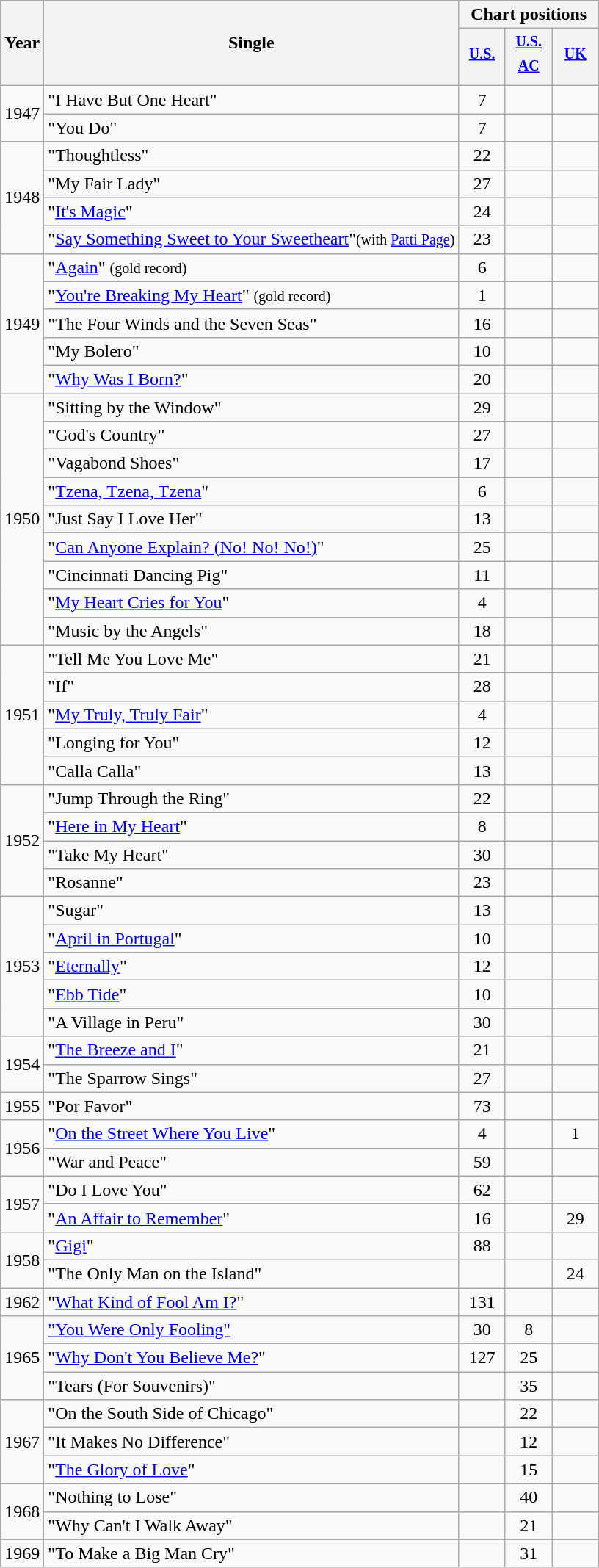<table class="wikitable" style="text-align:center;">
<tr>
<th rowspan="2">Year</th>
<th rowspan="2">Single</th>
<th colspan="3">Chart positions</th>
</tr>
<tr>
<th style="width:35px;"><sup><a href='#'>U.S.</a></sup></th>
<th style="width:35px;"><sup><a href='#'>U.S.<br>AC</a></sup></th>
<th style="width:35px;"><sup><a href='#'>UK</a></sup></th>
</tr>
<tr>
<td rowspan="2">1947</td>
<td style="text-align:left;">"I Have But One Heart"</td>
<td>7</td>
<td></td>
<td></td>
</tr>
<tr>
<td style="text-align:left;">"You Do"</td>
<td>7</td>
<td></td>
<td></td>
</tr>
<tr>
<td rowspan="4">1948</td>
<td style="text-align:left;">"Thoughtless"</td>
<td>22</td>
<td></td>
<td></td>
</tr>
<tr>
<td style="text-align:left;">"My Fair Lady"</td>
<td>27</td>
<td></td>
<td></td>
</tr>
<tr>
<td style="text-align:left;">"<a href='#'>It's Magic</a>"</td>
<td>24</td>
<td></td>
<td></td>
</tr>
<tr>
<td style="text-align:left;">"<a href='#'>Say Something Sweet to Your Sweetheart</a>"<small>(with <a href='#'>Patti Page</a>)</small></td>
<td>23</td>
<td></td>
<td></td>
</tr>
<tr>
<td rowspan="5">1949</td>
<td style="text-align:left;">"<a href='#'>Again</a>" <small>(gold record)</small></td>
<td>6</td>
<td></td>
<td></td>
</tr>
<tr>
<td style="text-align:left;">"<a href='#'>You're Breaking My Heart</a>" <small>(gold record)</small></td>
<td>1</td>
<td></td>
<td></td>
</tr>
<tr>
<td style="text-align:left;">"The Four Winds and the Seven Seas"</td>
<td>16</td>
<td></td>
<td></td>
</tr>
<tr>
<td style="text-align:left;">"My Bolero"</td>
<td>10</td>
<td></td>
<td></td>
</tr>
<tr>
<td style="text-align:left;">"<a href='#'>Why Was I Born?</a>"</td>
<td>20</td>
<td></td>
<td></td>
</tr>
<tr>
<td rowspan="9">1950</td>
<td style="text-align:left;">"Sitting by the Window"</td>
<td>29</td>
<td></td>
<td></td>
</tr>
<tr>
<td style="text-align:left;">"God's Country"</td>
<td>27</td>
<td></td>
<td></td>
</tr>
<tr>
<td style="text-align:left;">"Vagabond Shoes"</td>
<td>17</td>
<td></td>
<td></td>
</tr>
<tr>
<td style="text-align:left;">"<a href='#'>Tzena, Tzena, Tzena</a>"</td>
<td>6</td>
<td></td>
<td></td>
</tr>
<tr>
<td style="text-align:left;">"Just Say I Love Her"</td>
<td>13</td>
<td></td>
<td></td>
</tr>
<tr>
<td style="text-align:left;">"<a href='#'>Can Anyone Explain? (No! No! No!)</a>"</td>
<td>25</td>
<td></td>
<td></td>
</tr>
<tr>
<td style="text-align:left;">"Cincinnati Dancing Pig"</td>
<td>11</td>
<td></td>
<td></td>
</tr>
<tr>
<td style="text-align:left;">"<a href='#'>My Heart Cries for You</a>"</td>
<td>4</td>
<td></td>
<td></td>
</tr>
<tr>
<td style="text-align:left;">"Music by the Angels"</td>
<td>18</td>
<td></td>
<td></td>
</tr>
<tr>
<td rowspan="5">1951</td>
<td style="text-align:left;">"Tell Me You Love Me"</td>
<td>21</td>
<td></td>
<td></td>
</tr>
<tr>
<td style="text-align:left;">"If"</td>
<td>28</td>
<td></td>
<td></td>
</tr>
<tr>
<td style="text-align:left;">"<a href='#'>My Truly, Truly Fair</a>"</td>
<td>4</td>
<td></td>
<td></td>
</tr>
<tr>
<td style="text-align:left;">"Longing for You"</td>
<td>12</td>
<td></td>
<td></td>
</tr>
<tr>
<td style="text-align:left;">"Calla Calla"</td>
<td>13</td>
<td></td>
<td></td>
</tr>
<tr>
<td rowspan="4">1952</td>
<td style="text-align:left;">"Jump Through the Ring"</td>
<td>22</td>
<td></td>
<td></td>
</tr>
<tr>
<td style="text-align:left;">"<a href='#'>Here in My Heart</a>"</td>
<td>8</td>
<td></td>
<td></td>
</tr>
<tr>
<td style="text-align:left;">"Take My Heart"</td>
<td>30</td>
<td></td>
<td></td>
</tr>
<tr>
<td style="text-align:left;">"Rosanne"</td>
<td>23</td>
<td></td>
<td></td>
</tr>
<tr>
<td rowspan="5">1953</td>
<td style="text-align:left;">"Sugar"</td>
<td>13</td>
<td></td>
<td></td>
</tr>
<tr>
<td style="text-align:left;">"<a href='#'>April in Portugal</a>"</td>
<td>10</td>
<td></td>
<td></td>
</tr>
<tr>
<td style="text-align:left;">"<a href='#'>Eternally</a>"</td>
<td>12</td>
<td></td>
<td></td>
</tr>
<tr>
<td style="text-align:left;">"<a href='#'>Ebb Tide</a>"</td>
<td>10</td>
<td></td>
<td></td>
</tr>
<tr>
<td style="text-align:left;">"A Village in Peru"</td>
<td>30</td>
<td></td>
<td></td>
</tr>
<tr>
<td rowspan="2">1954</td>
<td style="text-align:left;">"<a href='#'>The Breeze and I</a>"</td>
<td>21</td>
<td></td>
<td></td>
</tr>
<tr>
<td style="text-align:left;">"The Sparrow Sings"</td>
<td>27</td>
<td></td>
<td></td>
</tr>
<tr>
<td>1955</td>
<td style="text-align:left;">"Por Favor"</td>
<td>73</td>
<td></td>
<td></td>
</tr>
<tr>
<td rowspan="2">1956</td>
<td style="text-align:left;">"<a href='#'>On the Street Where You Live</a>"</td>
<td>4</td>
<td></td>
<td>1</td>
</tr>
<tr>
<td style="text-align:left;">"War and Peace"</td>
<td>59</td>
<td></td>
<td></td>
</tr>
<tr>
<td rowspan="2">1957</td>
<td style="text-align:left;">"Do I Love You"</td>
<td>62</td>
<td></td>
<td></td>
</tr>
<tr>
<td style="text-align:left;">"<a href='#'>An Affair to Remember</a>"</td>
<td>16</td>
<td></td>
<td>29</td>
</tr>
<tr>
<td rowspan="2">1958</td>
<td style="text-align:left;">"<a href='#'>Gigi</a>"</td>
<td>88</td>
<td></td>
<td></td>
</tr>
<tr>
<td style="text-align:left;">"The Only Man on the Island"</td>
<td></td>
<td></td>
<td>24</td>
</tr>
<tr>
<td>1962</td>
<td style="text-align:left;">"<a href='#'>What Kind of Fool Am I?</a>"</td>
<td>131</td>
<td></td>
<td></td>
</tr>
<tr>
<td rowspan="3">1965</td>
<td style="text-align:left;"><a href='#'>"You Were Only Fooling"</a></td>
<td>30</td>
<td>8</td>
<td></td>
</tr>
<tr>
<td style="text-align:left;">"<a href='#'>Why Don't You Believe Me?</a>"</td>
<td>127</td>
<td>25</td>
<td></td>
</tr>
<tr>
<td style="text-align:left;">"Tears (For Souvenirs)"</td>
<td></td>
<td>35</td>
<td></td>
</tr>
<tr>
<td rowspan="3">1967</td>
<td style="text-align:left;">"On the South Side of Chicago"</td>
<td></td>
<td>22</td>
<td></td>
</tr>
<tr>
<td style="text-align:left;">"It Makes No Difference"</td>
<td></td>
<td>12</td>
<td></td>
</tr>
<tr>
<td style="text-align:left;">"<a href='#'>The Glory of Love</a>"</td>
<td></td>
<td>15</td>
<td></td>
</tr>
<tr>
<td rowspan="2">1968</td>
<td style="text-align:left;">"Nothing to Lose"</td>
<td></td>
<td>40</td>
<td></td>
</tr>
<tr>
<td style="text-align:left;">"Why Can't I Walk Away"</td>
<td></td>
<td>21</td>
<td></td>
</tr>
<tr>
<td>1969</td>
<td style="text-align:left;">"To Make a Big Man Cry"</td>
<td></td>
<td>31</td>
<td></td>
</tr>
</table>
